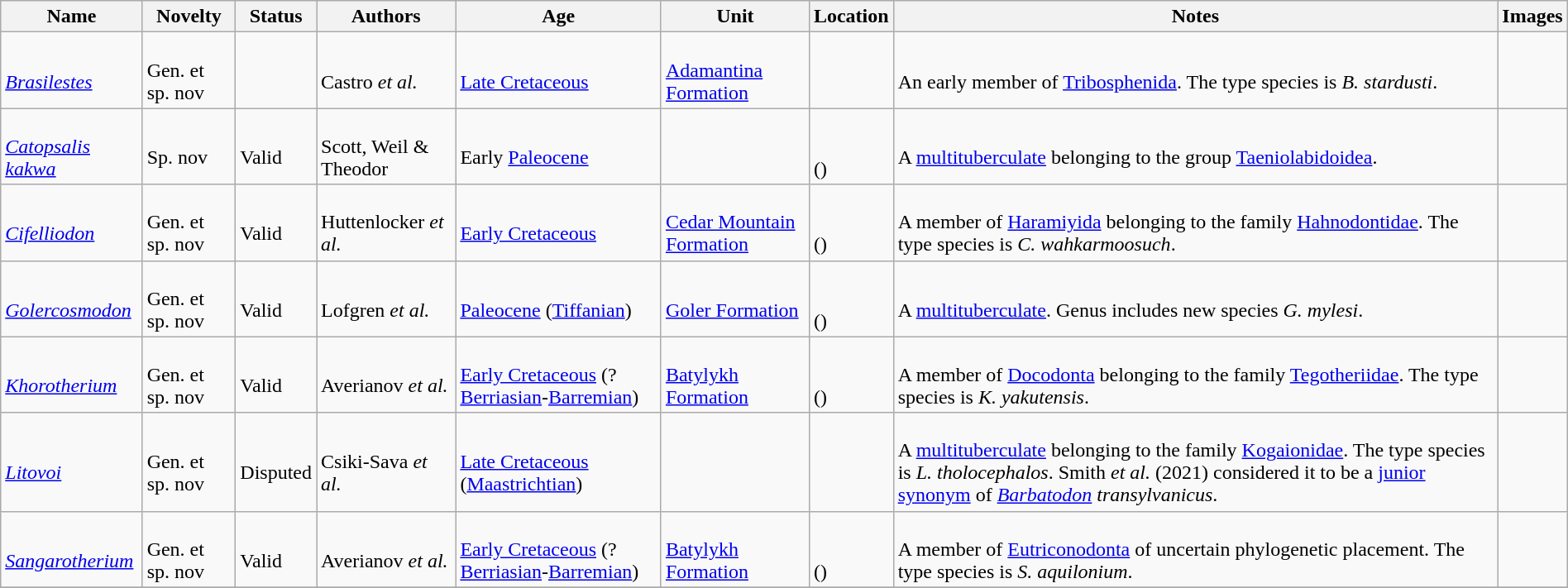<table class="wikitable sortable" align="center" width="100%">
<tr>
<th>Name</th>
<th>Novelty</th>
<th>Status</th>
<th>Authors</th>
<th>Age</th>
<th>Unit</th>
<th>Location</th>
<th>Notes</th>
<th>Images</th>
</tr>
<tr>
<td><br><em><a href='#'>Brasilestes</a></em></td>
<td><br>Gen. et sp. nov</td>
<td></td>
<td><br>Castro <em>et al.</em></td>
<td><br><a href='#'>Late Cretaceous</a></td>
<td><br><a href='#'>Adamantina Formation</a></td>
<td><br></td>
<td><br>An early member of <a href='#'>Tribosphenida</a>. The type species is <em>B. stardusti</em>.</td>
<td></td>
</tr>
<tr>
<td><br><em><a href='#'>Catopsalis kakwa</a></em></td>
<td><br>Sp. nov</td>
<td><br>Valid</td>
<td><br>Scott, Weil & Theodor</td>
<td><br>Early <a href='#'>Paleocene</a></td>
<td></td>
<td><br><br>()</td>
<td><br>A <a href='#'>multituberculate</a> belonging to the group <a href='#'>Taeniolabidoidea</a>.</td>
<td></td>
</tr>
<tr>
<td><br><em><a href='#'>Cifelliodon</a></em></td>
<td><br>Gen. et sp. nov</td>
<td><br>Valid</td>
<td><br>Huttenlocker <em>et al.</em></td>
<td><br><a href='#'>Early Cretaceous</a></td>
<td><br><a href='#'>Cedar Mountain Formation</a></td>
<td><br><br>()</td>
<td><br>A member of <a href='#'>Haramiyida</a> belonging to the family <a href='#'>Hahnodontidae</a>. The type species is <em>C. wahkarmoosuch</em>.</td>
<td></td>
</tr>
<tr>
<td><br><em><a href='#'>Golercosmodon</a></em></td>
<td><br>Gen. et sp. nov</td>
<td><br>Valid</td>
<td><br>Lofgren <em>et al.</em></td>
<td><br><a href='#'>Paleocene</a> (<a href='#'>Tiffanian</a>)</td>
<td><br><a href='#'>Goler Formation</a></td>
<td><br><br>()</td>
<td><br>A <a href='#'>multituberculate</a>. Genus includes new species <em>G. mylesi</em>.</td>
<td></td>
</tr>
<tr>
<td><br><em><a href='#'>Khorotherium</a></em></td>
<td><br>Gen. et sp. nov</td>
<td><br>Valid</td>
<td><br>Averianov <em>et al.</em></td>
<td><br><a href='#'>Early Cretaceous</a> (?<a href='#'>Berriasian</a>-<a href='#'>Barremian</a>)</td>
<td><br><a href='#'>Batylykh Formation</a></td>
<td><br><br>()</td>
<td><br>A member of <a href='#'>Docodonta</a> belonging to the family <a href='#'>Tegotheriidae</a>. The type species is <em>K. yakutensis</em>.</td>
<td></td>
</tr>
<tr>
<td><br><em><a href='#'>Litovoi</a></em></td>
<td><br>Gen. et sp. nov</td>
<td><br>Disputed</td>
<td><br>Csiki-Sava <em>et al.</em></td>
<td><br><a href='#'>Late Cretaceous</a> (<a href='#'>Maastrichtian</a>)</td>
<td></td>
<td><br></td>
<td><br>A <a href='#'>multituberculate</a> belonging to the family <a href='#'>Kogaionidae</a>. The type species is <em>L. tholocephalos</em>. Smith <em>et al.</em> (2021) considered it to be a <a href='#'>junior synonym</a> of <em><a href='#'>Barbatodon</a> transylvanicus</em>.</td>
<td></td>
</tr>
<tr>
<td><br><em><a href='#'>Sangarotherium</a></em></td>
<td><br>Gen. et sp. nov</td>
<td><br>Valid</td>
<td><br>Averianov <em>et al.</em></td>
<td><br><a href='#'>Early Cretaceous</a> (?<a href='#'>Berriasian</a>-<a href='#'>Barremian</a>)</td>
<td><br><a href='#'>Batylykh Formation</a></td>
<td><br><br>()</td>
<td><br>A member of <a href='#'>Eutriconodonta</a> of uncertain phylogenetic placement. The type species is <em>S. aquilonium</em>.</td>
<td></td>
</tr>
<tr>
</tr>
</table>
